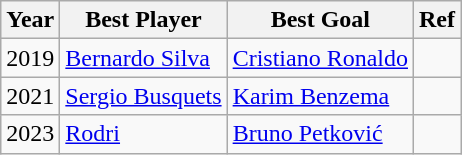<table class="wikitable">
<tr>
<th>Year</th>
<th>Best Player</th>
<th>Best Goal</th>
<th>Ref</th>
</tr>
<tr>
<td>2019</td>
<td> <a href='#'>Bernardo Silva</a></td>
<td> <a href='#'>Cristiano Ronaldo</a></td>
<td></td>
</tr>
<tr>
<td>2021</td>
<td> <a href='#'>Sergio Busquets</a></td>
<td> <a href='#'>Karim Benzema</a></td>
<td></td>
</tr>
<tr>
<td>2023</td>
<td> <a href='#'>Rodri</a></td>
<td> <a href='#'>Bruno Petković</a></td>
<td></td>
</tr>
</table>
